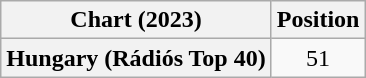<table class="wikitable sortable plainrowheaders" style="text-align:center">
<tr>
<th scope="col">Chart (2023)</th>
<th scope="col">Position</th>
</tr>
<tr>
<th scope="row">Hungary (Rádiós Top 40)</th>
<td>51</td>
</tr>
</table>
